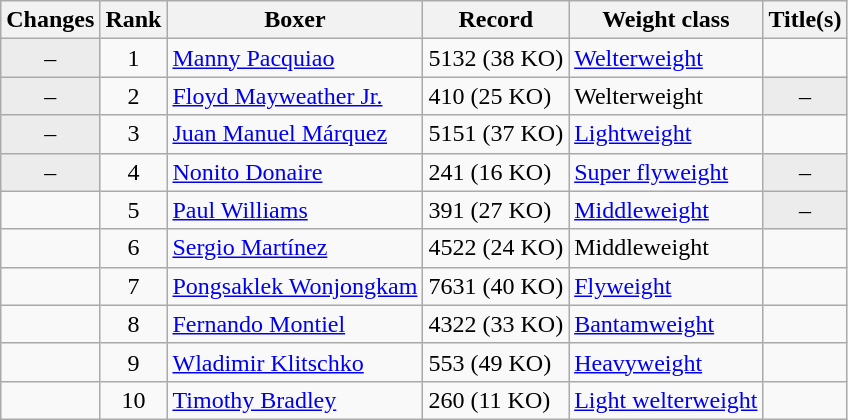<table class="wikitable ">
<tr>
<th>Changes</th>
<th>Rank</th>
<th>Boxer</th>
<th>Record</th>
<th>Weight class</th>
<th>Title(s)</th>
</tr>
<tr>
<td align=center bgcolor=#ECECEC>–</td>
<td align=center>1</td>
<td><a href='#'>Manny Pacquiao</a></td>
<td>5132 (38 KO)</td>
<td><a href='#'>Welterweight</a></td>
<td></td>
</tr>
<tr>
<td align=center bgcolor=#ECECEC>–</td>
<td align=center>2</td>
<td><a href='#'>Floyd Mayweather Jr.</a></td>
<td>410 (25 KO)</td>
<td>Welterweight</td>
<td align=center bgcolor=#ECECEC data-sort-value="Z">–</td>
</tr>
<tr>
<td align=center bgcolor=#ECECEC>–</td>
<td align=center>3</td>
<td><a href='#'>Juan Manuel Márquez</a></td>
<td>5151 (37 KO)</td>
<td><a href='#'>Lightweight</a></td>
<td></td>
</tr>
<tr>
<td align=center bgcolor=#ECECEC>–</td>
<td align=center>4</td>
<td><a href='#'>Nonito Donaire</a></td>
<td>241 (16 KO)</td>
<td><a href='#'>Super flyweight</a></td>
<td align=center bgcolor=#ECECEC data-sort-value="Z">–</td>
</tr>
<tr>
<td align=center></td>
<td align=center>5</td>
<td><a href='#'>Paul Williams</a></td>
<td>391 (27 KO)</td>
<td><a href='#'>Middleweight</a></td>
<td align=center bgcolor=#ECECEC data-sort-value="Z">–</td>
</tr>
<tr>
<td align=center></td>
<td align=center>6</td>
<td><a href='#'>Sergio Martínez</a></td>
<td>4522 (24 KO)</td>
<td>Middleweight</td>
<td></td>
</tr>
<tr>
<td align=center></td>
<td align=center>7</td>
<td><a href='#'>Pongsaklek Wonjongkam</a></td>
<td>7631 (40 KO)</td>
<td><a href='#'>Flyweight</a></td>
<td></td>
</tr>
<tr>
<td align=center></td>
<td align=center>8</td>
<td><a href='#'>Fernando Montiel</a></td>
<td>4322 (33 KO)</td>
<td><a href='#'>Bantamweight</a></td>
<td></td>
</tr>
<tr>
<td align=center></td>
<td align=center>9</td>
<td><a href='#'>Wladimir Klitschko</a></td>
<td>553 (49 KO)</td>
<td><a href='#'>Heavyweight</a></td>
<td></td>
</tr>
<tr>
<td align=center></td>
<td align=center>10</td>
<td><a href='#'>Timothy Bradley</a></td>
<td>260 (11 KO)</td>
<td><a href='#'>Light welterweight</a></td>
<td></td>
</tr>
</table>
